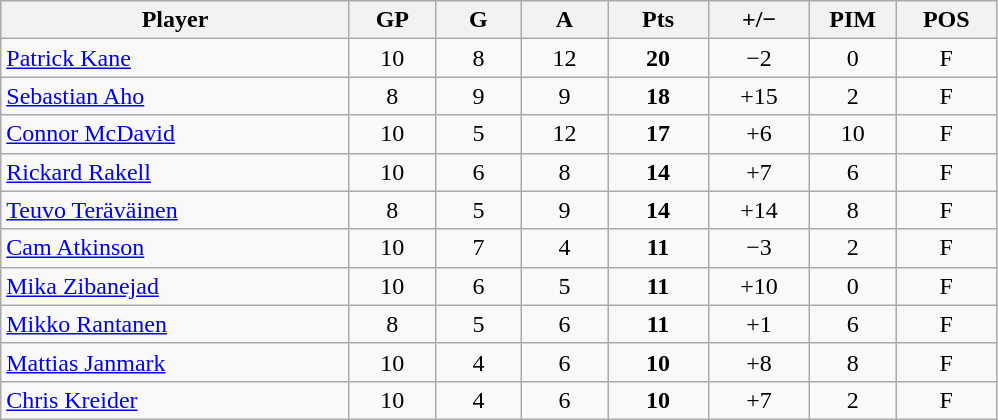<table class="wikitable sortable" style="text-align:center;">
<tr>
<th style="width:225px;">Player</th>
<th style="width:50px;">GP</th>
<th style="width:50px;">G</th>
<th style="width:50px;">A</th>
<th style="width:60px;">Pts</th>
<th style="width:60px;">+/−</th>
<th style="width:50px;">PIM</th>
<th style="width:60px;">POS</th>
</tr>
<tr>
<td style="text-align:left;"> <a href='#'>Patrick Kane</a></td>
<td>10</td>
<td>8</td>
<td>12</td>
<td><strong>20</strong></td>
<td>−2</td>
<td>0</td>
<td>F</td>
</tr>
<tr>
<td style="text-align:left;"> <a href='#'>Sebastian Aho</a></td>
<td>8</td>
<td>9</td>
<td>9</td>
<td><strong>18</strong></td>
<td>+15</td>
<td>2</td>
<td>F</td>
</tr>
<tr>
<td style="text-align:left;"> <a href='#'>Connor McDavid</a></td>
<td>10</td>
<td>5</td>
<td>12</td>
<td><strong>17</strong></td>
<td>+6</td>
<td>10</td>
<td>F</td>
</tr>
<tr>
<td style="text-align:left;"> <a href='#'>Rickard Rakell</a></td>
<td>10</td>
<td>6</td>
<td>8</td>
<td><strong>14</strong></td>
<td>+7</td>
<td>6</td>
<td>F</td>
</tr>
<tr>
<td style="text-align:left;"> <a href='#'>Teuvo Teräväinen</a></td>
<td>8</td>
<td>5</td>
<td>9</td>
<td><strong>14</strong></td>
<td>+14</td>
<td>8</td>
<td>F</td>
</tr>
<tr>
<td style="text-align:left;"> <a href='#'>Cam Atkinson</a></td>
<td>10</td>
<td>7</td>
<td>4</td>
<td><strong>11</strong></td>
<td>−3</td>
<td>2</td>
<td>F</td>
</tr>
<tr>
<td style="text-align:left;"> <a href='#'>Mika Zibanejad</a></td>
<td>10</td>
<td>6</td>
<td>5</td>
<td><strong>11</strong></td>
<td>+10</td>
<td>0</td>
<td>F</td>
</tr>
<tr>
<td style="text-align:left;"> <a href='#'>Mikko Rantanen</a></td>
<td>8</td>
<td>5</td>
<td>6</td>
<td><strong>11</strong></td>
<td>+1</td>
<td>6</td>
<td>F</td>
</tr>
<tr>
<td style="text-align:left;"> <a href='#'>Mattias Janmark</a></td>
<td>10</td>
<td>4</td>
<td>6</td>
<td><strong>10</strong></td>
<td>+8</td>
<td>8</td>
<td>F</td>
</tr>
<tr>
<td style="text-align:left;"> <a href='#'>Chris Kreider</a></td>
<td>10</td>
<td>4</td>
<td>6</td>
<td><strong>10</strong></td>
<td>+7</td>
<td>2</td>
<td>F</td>
</tr>
</table>
